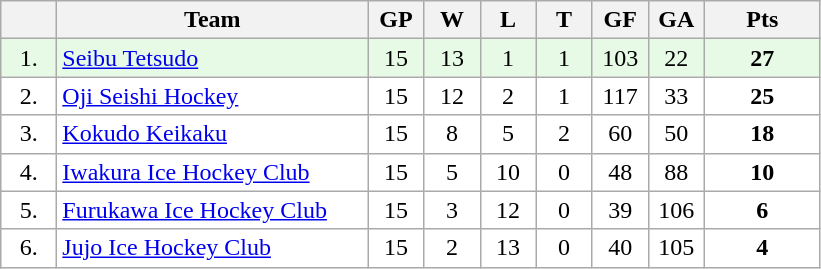<table class="wikitable">
<tr>
<th width="30"></th>
<th width="200">Team</th>
<th width="30">GP</th>
<th width="30">W</th>
<th width="30">L</th>
<th width="30">T</th>
<th width="30">GF</th>
<th width="30">GA</th>
<th width="70">Pts</th>
</tr>
<tr bgcolor="#e6fae6" align="center">
<td>1.</td>
<td align="left"><a href='#'>Seibu Tetsudo</a></td>
<td>15</td>
<td>13</td>
<td>1</td>
<td>1</td>
<td>103</td>
<td>22</td>
<td><strong>27</strong></td>
</tr>
<tr bgcolor="#FFFFFF" align="center">
<td>2.</td>
<td align="left"><a href='#'>Oji Seishi Hockey</a></td>
<td>15</td>
<td>12</td>
<td>2</td>
<td>1</td>
<td>117</td>
<td>33</td>
<td><strong>25</strong></td>
</tr>
<tr bgcolor="#FFFFFF" align="center">
<td>3.</td>
<td align="left"><a href='#'>Kokudo Keikaku</a></td>
<td>15</td>
<td>8</td>
<td>5</td>
<td>2</td>
<td>60</td>
<td>50</td>
<td><strong>18</strong></td>
</tr>
<tr bgcolor="#FFFFFF" align="center">
<td>4.</td>
<td align="left"><a href='#'>Iwakura Ice Hockey Club</a></td>
<td>15</td>
<td>5</td>
<td>10</td>
<td>0</td>
<td>48</td>
<td>88</td>
<td><strong>10</strong></td>
</tr>
<tr bgcolor="#FFFFFF" align="center">
<td>5.</td>
<td align="left"><a href='#'>Furukawa Ice Hockey Club</a></td>
<td>15</td>
<td>3</td>
<td>12</td>
<td>0</td>
<td>39</td>
<td>106</td>
<td><strong>6</strong></td>
</tr>
<tr bgcolor="#FFFFFF" align="center">
<td>6.</td>
<td align="left"><a href='#'>Jujo Ice Hockey Club</a></td>
<td>15</td>
<td>2</td>
<td>13</td>
<td>0</td>
<td>40</td>
<td>105</td>
<td><strong>4</strong></td>
</tr>
</table>
